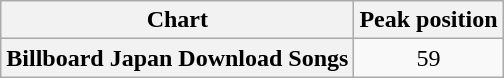<table class="wikitable sortable plainrowheaders" style="text-align:center">
<tr>
<th scope="col">Chart</th>
<th scope="col">Peak position</th>
</tr>
<tr>
<th scope="row">Billboard Japan Download Songs</th>
<td>59</td>
</tr>
</table>
